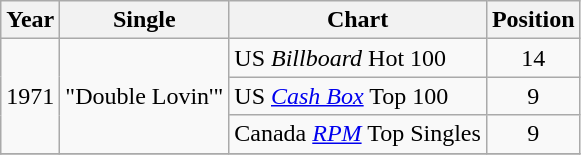<table class="wikitable">
<tr>
<th>Year</th>
<th>Single</th>
<th>Chart</th>
<th>Position</th>
</tr>
<tr>
<td rowspan="3">1971</td>
<td rowspan="3">"Double Lovin'"</td>
<td>US <em>Billboard</em> Hot 100</td>
<td align="center">14</td>
</tr>
<tr>
<td>US <a href='#'><em>Cash Box</em></a> Top 100</td>
<td align="center">9</td>
</tr>
<tr>
<td>Canada <em><a href='#'>RPM</a></em> Top Singles</td>
<td align="center">9</td>
</tr>
<tr>
</tr>
</table>
